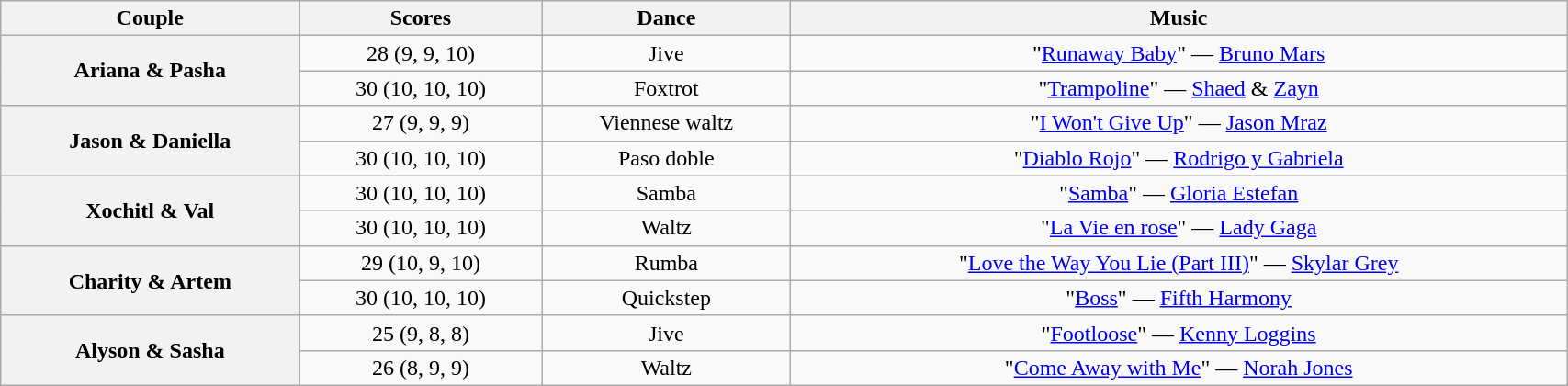<table class="wikitable sortable" style="text-align:center; width: 90%">
<tr>
<th scope="col">Couple</th>
<th scope="col">Scores</th>
<th scope="col" class="unsortable">Dance</th>
<th class="unsortable" scope="col">Music</th>
</tr>
<tr>
<th rowspan="2" scope="row">Ariana & Pasha</th>
<td>28 (9, 9, 10)</td>
<td>Jive</td>
<td>"<a href='#'>Runaway Baby</a>" — <a href='#'>Bruno Mars</a></td>
</tr>
<tr>
<td>30 (10, 10, 10)</td>
<td>Foxtrot</td>
<td>"<a href='#'>Trampoline</a>" — <a href='#'>Shaed</a> & <a href='#'>Zayn</a></td>
</tr>
<tr>
<th rowspan="2" scope="row">Jason & Daniella</th>
<td>27 (9, 9, 9)</td>
<td>Viennese waltz</td>
<td>"<a href='#'>I Won't Give Up</a>" — <a href='#'>Jason Mraz</a></td>
</tr>
<tr>
<td>30 (10, 10, 10)</td>
<td>Paso doble</td>
<td>"<a href='#'>Diablo Rojo</a>" — <a href='#'>Rodrigo y Gabriela</a></td>
</tr>
<tr>
<th rowspan="2" scope="row">Xochitl & Val</th>
<td>30 (10, 10, 10)</td>
<td>Samba</td>
<td>"<a href='#'>Samba</a>" — <a href='#'>Gloria Estefan</a></td>
</tr>
<tr>
<td>30 (10, 10, 10)</td>
<td>Waltz</td>
<td>"<a href='#'>La Vie en rose</a>" — <a href='#'>Lady Gaga</a></td>
</tr>
<tr>
<th rowspan="2" scope="row">Charity & Artem</th>
<td>29 (10, 9, 10)</td>
<td>Rumba</td>
<td>"<a href='#'>Love the Way You Lie (Part III)</a>" — <a href='#'>Skylar Grey</a></td>
</tr>
<tr>
<td>30 (10, 10, 10)</td>
<td>Quickstep</td>
<td>"<a href='#'>Boss</a>" — <a href='#'>Fifth Harmony</a></td>
</tr>
<tr>
<th rowspan="2" scope="row">Alyson & Sasha</th>
<td>25 (9, 8, 8)</td>
<td>Jive</td>
<td>"<a href='#'>Footloose</a>" — <a href='#'>Kenny Loggins</a></td>
</tr>
<tr>
<td>26 (8, 9, 9)</td>
<td>Waltz</td>
<td>"<a href='#'>Come Away with Me</a>" — <a href='#'>Norah Jones</a></td>
</tr>
</table>
